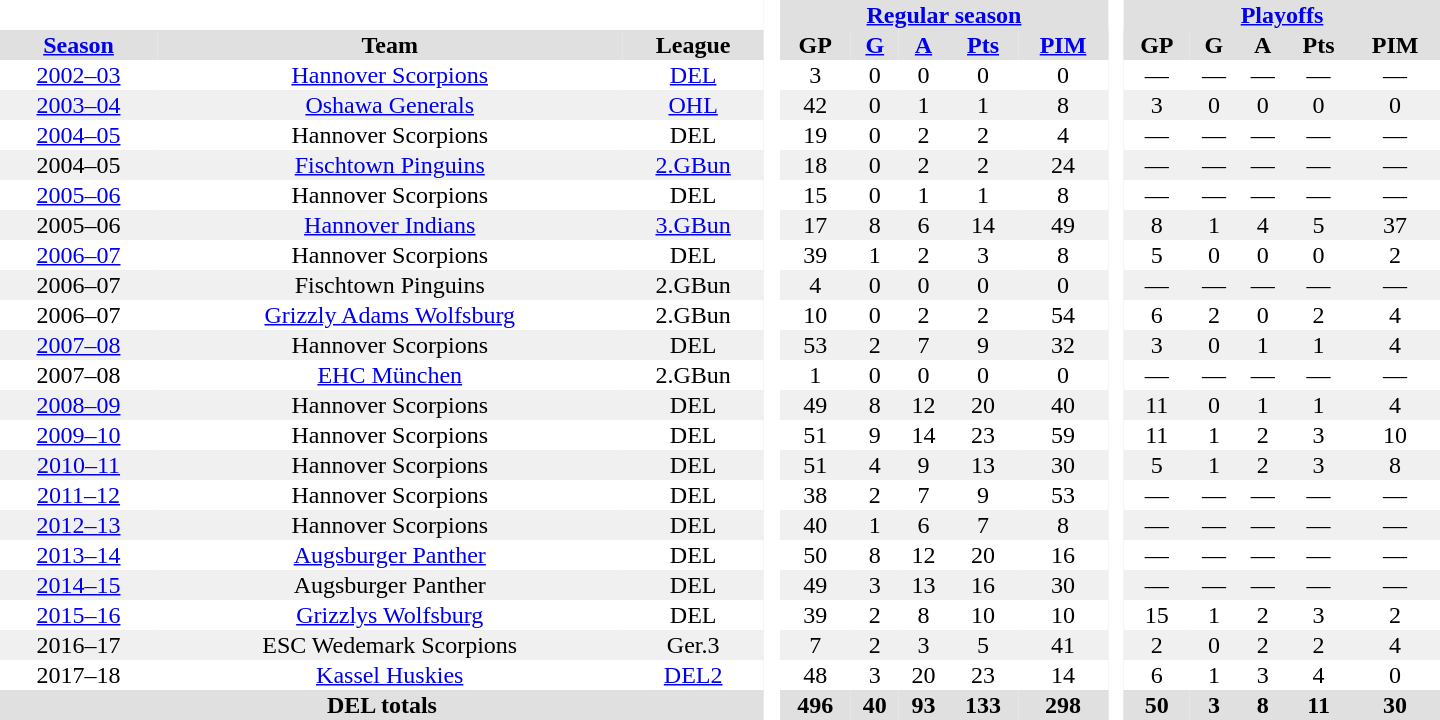<table border="0" cellpadding="1" cellspacing="0" style="text-align:center; width:60em">
<tr bgcolor="#e0e0e0">
<th colspan="3" bgcolor="#ffffff"> </th>
<th rowspan="99" bgcolor="#ffffff"> </th>
<th colspan="5"><a href='#'>Regular season</a></th>
<th rowspan="99" bgcolor="#ffffff"> </th>
<th colspan="5"><a href='#'>Playoffs</a></th>
</tr>
<tr bgcolor="#e0e0e0">
<th><a href='#'>Season</a></th>
<th>Team</th>
<th>League</th>
<th>GP</th>
<th><a href='#'>G</a></th>
<th><a href='#'>A</a></th>
<th><a href='#'>Pts</a></th>
<th><a href='#'>PIM</a></th>
<th>GP</th>
<th>G</th>
<th>A</th>
<th>Pts</th>
<th>PIM</th>
</tr>
<tr>
<td><a href='#'>2002–03</a></td>
<td><a href='#'>Hannover Scorpions</a></td>
<td><a href='#'>DEL</a></td>
<td>3</td>
<td>0</td>
<td>0</td>
<td>0</td>
<td>0</td>
<td>—</td>
<td>—</td>
<td>—</td>
<td>—</td>
<td>—</td>
</tr>
<tr bgcolor="#f0f0f0">
<td><a href='#'>2003–04</a></td>
<td><a href='#'>Oshawa Generals</a></td>
<td><a href='#'>OHL</a></td>
<td>42</td>
<td>0</td>
<td>1</td>
<td>1</td>
<td>8</td>
<td>3</td>
<td>0</td>
<td>0</td>
<td>0</td>
<td>0</td>
</tr>
<tr>
<td><a href='#'>2004–05</a></td>
<td>Hannover Scorpions</td>
<td>DEL</td>
<td>19</td>
<td>0</td>
<td>2</td>
<td>2</td>
<td>4</td>
<td>—</td>
<td>—</td>
<td>—</td>
<td>—</td>
<td>—</td>
</tr>
<tr bgcolor="#f0f0f0">
<td>2004–05</td>
<td><a href='#'>Fischtown Pinguins</a></td>
<td><a href='#'>2.GBun</a></td>
<td>18</td>
<td>0</td>
<td>2</td>
<td>2</td>
<td>24</td>
<td>—</td>
<td>—</td>
<td>—</td>
<td>—</td>
<td>—</td>
</tr>
<tr>
<td><a href='#'>2005–06</a></td>
<td>Hannover Scorpions</td>
<td>DEL</td>
<td>15</td>
<td>0</td>
<td>1</td>
<td>1</td>
<td>8</td>
<td>—</td>
<td>—</td>
<td>—</td>
<td>—</td>
<td>—</td>
</tr>
<tr bgcolor="#f0f0f0">
<td>2005–06</td>
<td><a href='#'>Hannover Indians</a></td>
<td><a href='#'>3.GBun</a></td>
<td>17</td>
<td>8</td>
<td>6</td>
<td>14</td>
<td>49</td>
<td>8</td>
<td>1</td>
<td>4</td>
<td>5</td>
<td>37</td>
</tr>
<tr>
<td><a href='#'>2006–07</a></td>
<td>Hannover Scorpions</td>
<td>DEL</td>
<td>39</td>
<td>1</td>
<td>2</td>
<td>3</td>
<td>8</td>
<td>5</td>
<td>0</td>
<td>0</td>
<td>0</td>
<td>2</td>
</tr>
<tr bgcolor="#f0f0f0">
<td>2006–07</td>
<td>Fischtown Pinguins</td>
<td>2.GBun</td>
<td>4</td>
<td>0</td>
<td>0</td>
<td>0</td>
<td>0</td>
<td>—</td>
<td>—</td>
<td>—</td>
<td>—</td>
<td>—</td>
</tr>
<tr>
<td>2006–07</td>
<td><a href='#'>Grizzly Adams Wolfsburg</a></td>
<td>2.GBun</td>
<td>10</td>
<td>0</td>
<td>2</td>
<td>2</td>
<td>54</td>
<td>6</td>
<td>2</td>
<td>0</td>
<td>2</td>
<td>4</td>
</tr>
<tr bgcolor="#f0f0f0">
<td><a href='#'>2007–08</a></td>
<td>Hannover Scorpions</td>
<td>DEL</td>
<td>53</td>
<td>2</td>
<td>7</td>
<td>9</td>
<td>32</td>
<td>3</td>
<td>0</td>
<td>1</td>
<td>1</td>
<td>4</td>
</tr>
<tr>
<td>2007–08</td>
<td><a href='#'>EHC München</a></td>
<td>2.GBun</td>
<td>1</td>
<td>0</td>
<td>0</td>
<td>0</td>
<td>0</td>
<td>—</td>
<td>—</td>
<td>—</td>
<td>—</td>
<td>—</td>
</tr>
<tr bgcolor="#f0f0f0">
<td><a href='#'>2008–09</a></td>
<td>Hannover Scorpions</td>
<td>DEL</td>
<td>49</td>
<td>8</td>
<td>12</td>
<td>20</td>
<td>40</td>
<td>11</td>
<td>0</td>
<td>1</td>
<td>1</td>
<td>4</td>
</tr>
<tr>
<td><a href='#'>2009–10</a></td>
<td>Hannover Scorpions</td>
<td>DEL</td>
<td>51</td>
<td>9</td>
<td>14</td>
<td>23</td>
<td>59</td>
<td>11</td>
<td>1</td>
<td>2</td>
<td>3</td>
<td>10</td>
</tr>
<tr bgcolor="#f0f0f0">
<td><a href='#'>2010–11</a></td>
<td>Hannover Scorpions</td>
<td>DEL</td>
<td>51</td>
<td>4</td>
<td>9</td>
<td>13</td>
<td>30</td>
<td>5</td>
<td>1</td>
<td>2</td>
<td>3</td>
<td>8</td>
</tr>
<tr>
<td><a href='#'>2011–12</a></td>
<td>Hannover Scorpions</td>
<td>DEL</td>
<td>38</td>
<td>2</td>
<td>7</td>
<td>9</td>
<td>53</td>
<td>—</td>
<td>—</td>
<td>—</td>
<td>—</td>
<td>—</td>
</tr>
<tr bgcolor="#f0f0f0">
<td><a href='#'>2012–13</a></td>
<td>Hannover Scorpions</td>
<td>DEL</td>
<td>40</td>
<td>1</td>
<td>6</td>
<td>7</td>
<td>8</td>
<td>—</td>
<td>—</td>
<td>—</td>
<td>—</td>
<td>—</td>
</tr>
<tr>
<td><a href='#'>2013–14</a></td>
<td><a href='#'>Augsburger Panther</a></td>
<td>DEL</td>
<td>50</td>
<td>8</td>
<td>12</td>
<td>20</td>
<td>16</td>
<td>—</td>
<td>—</td>
<td>—</td>
<td>—</td>
<td>—</td>
</tr>
<tr bgcolor="#f0f0f0">
<td><a href='#'>2014–15</a></td>
<td>Augsburger Panther</td>
<td>DEL</td>
<td>49</td>
<td>3</td>
<td>13</td>
<td>16</td>
<td>30</td>
<td>—</td>
<td>—</td>
<td>—</td>
<td>—</td>
<td>—</td>
</tr>
<tr>
<td><a href='#'>2015–16</a></td>
<td><a href='#'>Grizzlys Wolfsburg</a></td>
<td>DEL</td>
<td>39</td>
<td>2</td>
<td>8</td>
<td>10</td>
<td>10</td>
<td>15</td>
<td>1</td>
<td>2</td>
<td>3</td>
<td>2</td>
</tr>
<tr bgcolor="#f0f0f0">
<td>2016–17</td>
<td>ESC Wedemark Scorpions</td>
<td>Ger.3</td>
<td>7</td>
<td>2</td>
<td>3</td>
<td>5</td>
<td>41</td>
<td>2</td>
<td>0</td>
<td>2</td>
<td>2</td>
<td>4</td>
</tr>
<tr>
<td 2017–18 DEL2 season>2017–18</td>
<td><a href='#'>Kassel Huskies</a></td>
<td><a href='#'>DEL2</a></td>
<td>48</td>
<td>3</td>
<td>20</td>
<td>23</td>
<td>14</td>
<td>6</td>
<td>1</td>
<td>3</td>
<td>4</td>
<td>0</td>
</tr>
<tr ALIGN="center" bgcolor="#e0e0e0">
<th colspan="3">DEL totals</th>
<th ALIGN="center">496</th>
<th ALIGN="center">40</th>
<th ALIGN="center">93</th>
<th ALIGN="center">133</th>
<th ALIGN="center">298</th>
<th ALIGN="center">50</th>
<th ALIGN="center">3</th>
<th ALIGN="center">8</th>
<th ALIGN="center">11</th>
<th ALIGN="center">30</th>
</tr>
</table>
